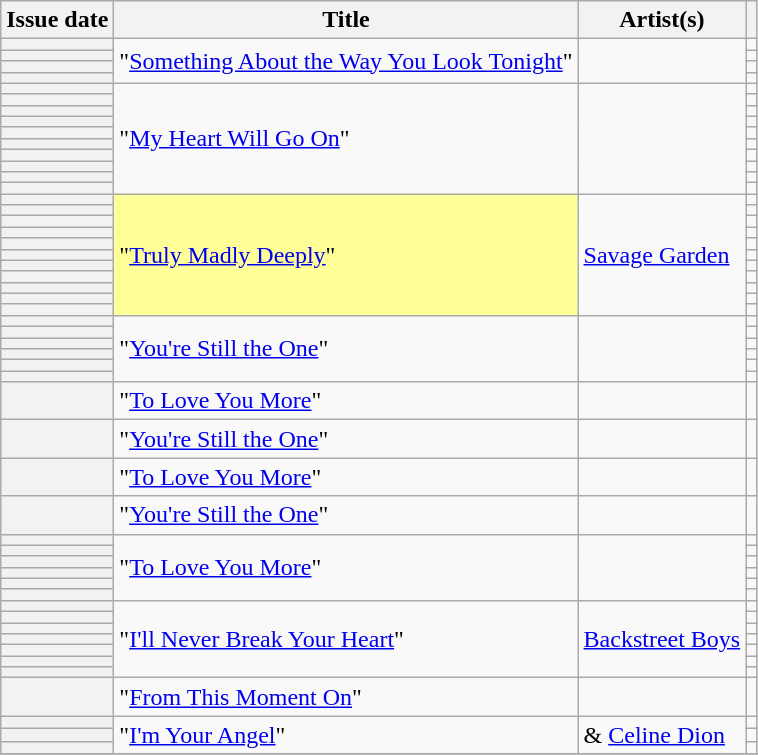<table class="wikitable sortable plainrowheaders">
<tr>
<th scope=col>Issue date</th>
<th scope=col>Title</th>
<th scope=col>Artist(s)</th>
<th scope=col class=unsortable></th>
</tr>
<tr>
<th scope=row></th>
<td rowspan="4">"<a href='#'>Something About the Way You Look Tonight</a>"</td>
<td rowspan="4"></td>
<td align=center></td>
</tr>
<tr>
<th scope=row></th>
<td align=center></td>
</tr>
<tr>
<th scope=row></th>
<td align=center></td>
</tr>
<tr>
<th scope=row></th>
<td align=center></td>
</tr>
<tr>
<th scope=row></th>
<td rowspan="10">"<a href='#'>My Heart Will Go On</a>"</td>
<td rowspan="10"></td>
<td align=center></td>
</tr>
<tr>
<th scope=row></th>
<td align=center></td>
</tr>
<tr>
<th scope=row></th>
<td align=center></td>
</tr>
<tr>
<th scope=row></th>
<td align=center></td>
</tr>
<tr>
<th scope=row></th>
<td align=center></td>
</tr>
<tr>
<th scope=row></th>
<td align=center></td>
</tr>
<tr>
<th scope=row></th>
<td align=center></td>
</tr>
<tr>
<th scope=row></th>
<td align=center></td>
</tr>
<tr>
<th scope=row></th>
<td align=center></td>
</tr>
<tr>
<th scope=row></th>
<td align=center></td>
</tr>
<tr>
<th scope=row></th>
<td bgcolor=#FFFF99 rowspan="11">"<a href='#'>Truly Madly Deeply</a>" </td>
<td rowspan="11"><a href='#'>Savage Garden</a></td>
<td align=center></td>
</tr>
<tr>
<th scope=row></th>
<td align=center></td>
</tr>
<tr>
<th scope=row></th>
<td align=center></td>
</tr>
<tr>
<th scope=row></th>
<td align=center></td>
</tr>
<tr>
<th scope=row></th>
<td align=center></td>
</tr>
<tr>
<th scope=row></th>
<td align=center></td>
</tr>
<tr>
<th scope=row></th>
<td align=center></td>
</tr>
<tr>
<th scope=row></th>
<td align=center></td>
</tr>
<tr>
<th scope=row></th>
<td align=center></td>
</tr>
<tr>
<th scope=row></th>
<td align=center></td>
</tr>
<tr>
<th scope=row></th>
<td align=center></td>
</tr>
<tr>
<th scope=row></th>
<td rowspan="6">"<a href='#'>You're Still the One</a>"</td>
<td rowspan="6"></td>
<td align=center></td>
</tr>
<tr>
<th scope=row></th>
<td align=center></td>
</tr>
<tr>
<th scope=row></th>
<td align=center></td>
</tr>
<tr>
<th scope=row></th>
<td align=center></td>
</tr>
<tr>
<th scope=row></th>
<td align=center></td>
</tr>
<tr>
<th scope=row></th>
<td align=center></td>
</tr>
<tr>
<th scope=row></th>
<td rowspan="1">"<a href='#'>To Love You More</a>"</td>
<td rowspan="1"></td>
<td align=center></td>
</tr>
<tr>
<th scope=row></th>
<td rowspan="1">"<a href='#'>You're Still the One</a>"</td>
<td rowspan="1"></td>
<td align=center></td>
</tr>
<tr>
<th scope=row></th>
<td rowspan="1">"<a href='#'>To Love You More</a>"</td>
<td rowspan="1"></td>
<td align=center></td>
</tr>
<tr>
<th scope=row></th>
<td rowspan="1">"<a href='#'>You're Still the One</a>"</td>
<td rowspan="1"></td>
<td align=center></td>
</tr>
<tr>
<th scope=row></th>
<td rowspan="6">"<a href='#'>To Love You More</a>"</td>
<td rowspan="6"></td>
<td align=center></td>
</tr>
<tr>
<th scope=row></th>
<td align=center></td>
</tr>
<tr>
<th scope=row></th>
<td align=center></td>
</tr>
<tr>
<th scope=row></th>
<td align=center></td>
</tr>
<tr>
<th scope=row></th>
<td align=center></td>
</tr>
<tr>
<th scope=row></th>
<td align=center></td>
</tr>
<tr>
<th scope=row></th>
<td rowspan="7">"<a href='#'>I'll Never Break Your Heart</a>"</td>
<td rowspan="7"><a href='#'>Backstreet Boys</a></td>
<td align=center></td>
</tr>
<tr>
<th scope=row></th>
<td align=center></td>
</tr>
<tr>
<th scope=row></th>
<td align=center></td>
</tr>
<tr>
<th scope=row></th>
<td align=center></td>
</tr>
<tr>
<th scope=row></th>
<td align=center></td>
</tr>
<tr>
<th scope=row></th>
<td align=center></td>
</tr>
<tr>
<th scope=row></th>
<td align=center></td>
</tr>
<tr>
<th scope=row></th>
<td rowspan="1">"<a href='#'>From This Moment On</a>"</td>
<td rowspan="1"></td>
<td align=center></td>
</tr>
<tr>
<th scope=row></th>
<td rowspan="3">"<a href='#'>I'm Your Angel</a>"</td>
<td rowspan="3"> & <a href='#'>Celine Dion</a></td>
<td align=center></td>
</tr>
<tr>
<th scope=row></th>
<td align=center></td>
</tr>
<tr>
<th scope=row></th>
<td align=center></td>
</tr>
<tr>
</tr>
</table>
